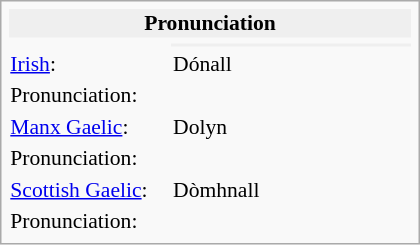<table class="collapsible infobox collapsed" width="280" style="font-size:90%;">
<tr>
<th colspan="2" style="background:#EFEFEF">Pronunciation</th>
</tr>
<tr class="note">
</tr>
<tr style="vertical-align:top;">
<td style="width: 40%;"></td>
<th colspan="2" style="background:#EFEFEF"></th>
</tr>
<tr>
<td><a href='#'>Irish</a>:</td>
<td>Dónall</td>
</tr>
<tr>
<td>Pronunciation:</td>
<td></td>
</tr>
<tr>
<td><a href='#'>Manx Gaelic</a>:</td>
<td>Dolyn</td>
</tr>
<tr>
<td>Pronunciation:</td>
<td></td>
</tr>
<tr>
<td><a href='#'>Scottish Gaelic</a>:</td>
<td>Dòmhnall</td>
</tr>
<tr>
<td>Pronunciation:</td>
<td></td>
</tr>
</table>
